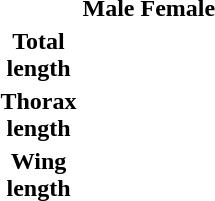<table>
<tr>
<th></th>
<th>Male</th>
<th>Female</th>
</tr>
<tr>
<th>Total<br>length</th>
<td></td>
<td></td>
</tr>
<tr>
<th>Thorax<br>length</th>
<td></td>
<td></td>
</tr>
<tr>
<th>Wing<br>length</th>
<td></td>
<td></td>
</tr>
</table>
